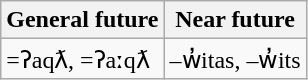<table class="wikitable">
<tr>
<th>General future</th>
<th>Near future</th>
</tr>
<tr>
<td>=ʔaqƛ, =ʔaːqƛ</td>
<td>–w̓itas, –w̓its</td>
</tr>
</table>
